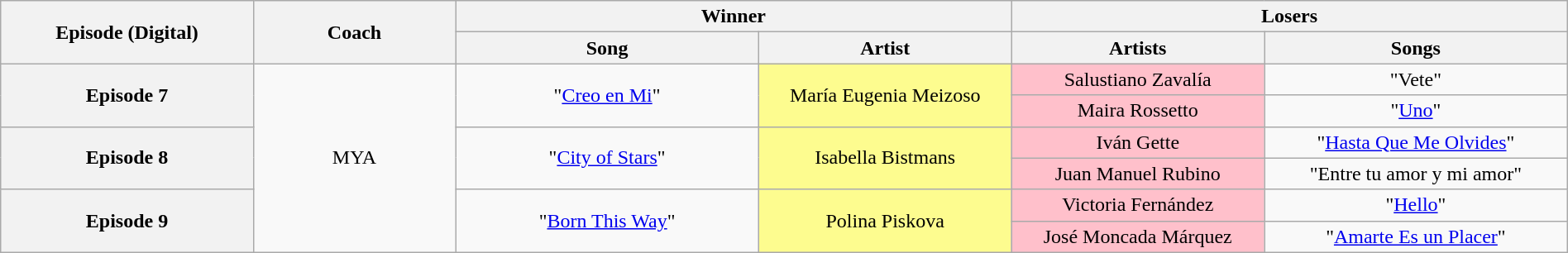<table class="wikitable" style="text-align: center; width:100%">
<tr>
<th rowspan="2" style="width:15%">Episode (Digital)</th>
<th rowspan="2" style="width:12%">Coach</th>
<th colspan="2" style="width:15%">Winner</th>
<th colspan="2" style="width:15%">Losers</th>
</tr>
<tr>
<th style="width:18%">Song</th>
<th style="width:15%">Artist</th>
<th style="width:15%">Artists</th>
<th style="width:18%">Songs</th>
</tr>
<tr>
<th rowspan="2">Episode 7<br></th>
<td rowspan="6">MYA</td>
<td rowspan="2">"<a href='#'>Creo en Mi</a>"</td>
<td rowspan="2" style="background:#fdfc8f">María Eugenia Meizoso</td>
<td style="background:pink">Salustiano Zavalía</td>
<td>"Vete"</td>
</tr>
<tr>
<td style="background:pink">Maira Rossetto</td>
<td>"<a href='#'>Uno</a>"</td>
</tr>
<tr>
<th rowspan="2">Episode 8<br></th>
<td rowspan="2">"<a href='#'>City of Stars</a>"</td>
<td rowspan="2" style="background:#fdfc8f">Isabella Bistmans</td>
<td style="background:pink">Iván Gette</td>
<td>"<a href='#'>Hasta Que Me Olvides</a>"</td>
</tr>
<tr>
<td style="background:pink">Juan Manuel Rubino</td>
<td>"Entre tu amor y mi amor"</td>
</tr>
<tr>
<th rowspan="2">Episode 9<br></th>
<td rowspan="2">"<a href='#'>Born This Way</a>"</td>
<td rowspan="2" style="background:#fdfc8f">Polina Piskova</td>
<td style="background:pink">Victoria Fernández</td>
<td>"<a href='#'>Hello</a>"</td>
</tr>
<tr>
<td style="background:pink">José Moncada Márquez</td>
<td>"<a href='#'>Amarte Es un Placer</a>"</td>
</tr>
</table>
